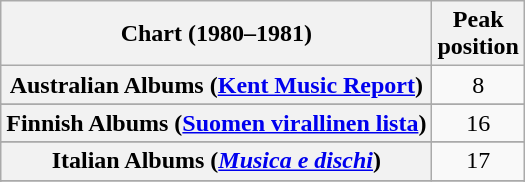<table class="wikitable sortable plainrowheaders" style="text-align:center">
<tr>
<th scope="col">Chart (1980–1981)</th>
<th scope="col">Peak<br>position</th>
</tr>
<tr>
<th scope="row">Australian Albums (<a href='#'>Kent Music Report</a>)</th>
<td>8</td>
</tr>
<tr>
</tr>
<tr>
</tr>
<tr>
</tr>
<tr>
<th scope="row">Finnish Albums (<a href='#'>Suomen virallinen lista</a>)</th>
<td>16</td>
</tr>
<tr>
</tr>
<tr>
<th scope="row">Italian Albums (<em><a href='#'>Musica e dischi</a></em>)</th>
<td>17</td>
</tr>
<tr>
</tr>
<tr>
</tr>
<tr>
</tr>
<tr>
</tr>
<tr>
</tr>
<tr>
</tr>
</table>
